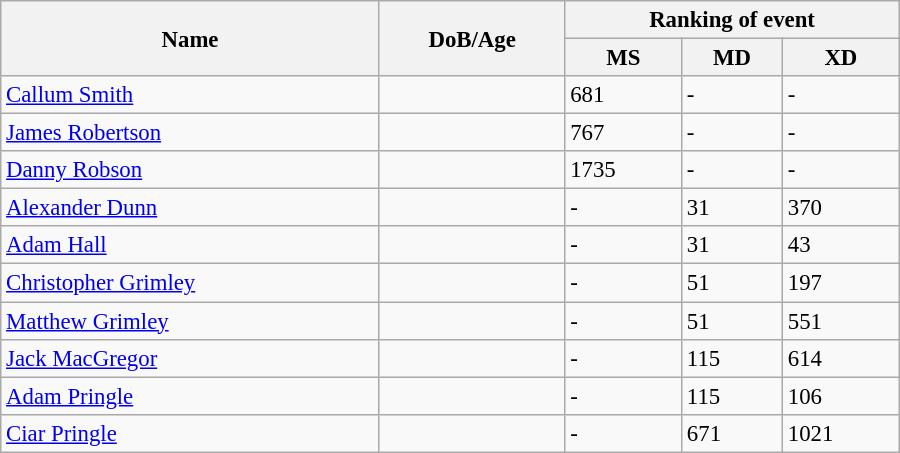<table class="wikitable" style="width:600px; font-size:95%;">
<tr>
<th rowspan="2" align="left">Name</th>
<th rowspan="2" align="left">DoB/Age</th>
<th colspan="3" align="center">Ranking of event</th>
</tr>
<tr>
<th align="center">MS</th>
<th>MD</th>
<th align="center">XD</th>
</tr>
<tr>
<td><a href='#'>Callum Smith</a></td>
<td></td>
<td>681</td>
<td>-</td>
<td>-</td>
</tr>
<tr>
<td><a href='#'>James Robertson</a></td>
<td></td>
<td>767</td>
<td>-</td>
<td>-</td>
</tr>
<tr>
<td><a href='#'>Danny Robson</a></td>
<td></td>
<td>1735</td>
<td>-</td>
<td>-</td>
</tr>
<tr>
<td><a href='#'>Alexander Dunn</a></td>
<td></td>
<td>-</td>
<td>31</td>
<td>370</td>
</tr>
<tr>
<td><a href='#'>Adam Hall</a></td>
<td></td>
<td>-</td>
<td>31</td>
<td>43</td>
</tr>
<tr>
<td><a href='#'>Christopher Grimley</a></td>
<td></td>
<td>-</td>
<td>51</td>
<td>197</td>
</tr>
<tr>
<td><a href='#'>Matthew Grimley</a></td>
<td></td>
<td>-</td>
<td>51</td>
<td>551</td>
</tr>
<tr>
<td><a href='#'>Jack MacGregor</a></td>
<td></td>
<td>-</td>
<td>115</td>
<td>614</td>
</tr>
<tr>
<td><a href='#'>Adam Pringle</a></td>
<td></td>
<td>-</td>
<td>115</td>
<td>106</td>
</tr>
<tr>
<td><a href='#'>Ciar Pringle</a></td>
<td></td>
<td>-</td>
<td>671</td>
<td>1021</td>
</tr>
</table>
